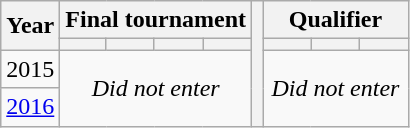<table class="wikitable" style="text-align: center;">
<tr>
<th rowspan=2>Year</th>
<th colspan=4>Final tournament</th>
<th rowspan=4></th>
<th colspan=3>Qualifier</th>
</tr>
<tr>
<th></th>
<th width=25px></th>
<th width=25px></th>
<th width=25px></th>
<th width=25px></th>
<th width=25px></th>
<th width=25px></th>
</tr>
<tr>
<td> 2015</td>
<td colspan=4 rowspan=2><em>Did not enter</em></td>
<td colspan=3 rowspan=2><em>Did not enter</em></td>
</tr>
<tr>
<td> <a href='#'>2016</a></td>
</tr>
</table>
